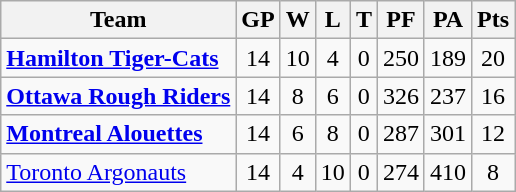<table class="wikitable">
<tr>
<th>Team</th>
<th>GP</th>
<th>W</th>
<th>L</th>
<th>T</th>
<th>PF</th>
<th>PA</th>
<th>Pts</th>
</tr>
<tr align="center">
<td align="left"><strong><a href='#'>Hamilton Tiger-Cats</a></strong></td>
<td>14</td>
<td>10</td>
<td>4</td>
<td>0</td>
<td>250</td>
<td>189</td>
<td>20</td>
</tr>
<tr align="center">
<td align="left"><strong><a href='#'>Ottawa Rough Riders</a></strong></td>
<td>14</td>
<td>8</td>
<td>6</td>
<td>0</td>
<td>326</td>
<td>237</td>
<td>16</td>
</tr>
<tr align="center">
<td align="left"><strong><a href='#'>Montreal Alouettes</a></strong></td>
<td>14</td>
<td>6</td>
<td>8</td>
<td>0</td>
<td>287</td>
<td>301</td>
<td>12</td>
</tr>
<tr align="center">
<td align="left"><a href='#'>Toronto Argonauts</a></td>
<td>14</td>
<td>4</td>
<td>10</td>
<td>0</td>
<td>274</td>
<td>410</td>
<td>8</td>
</tr>
</table>
